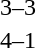<table style="text-align:center">
<tr>
<th width=225></th>
<th width=100></th>
<th width=200></th>
</tr>
<tr>
<td align=right></td>
<td>3–3</td>
<td align=left></td>
</tr>
<tr>
<td align=right></td>
<td>4–1</td>
<td align=left></td>
</tr>
</table>
